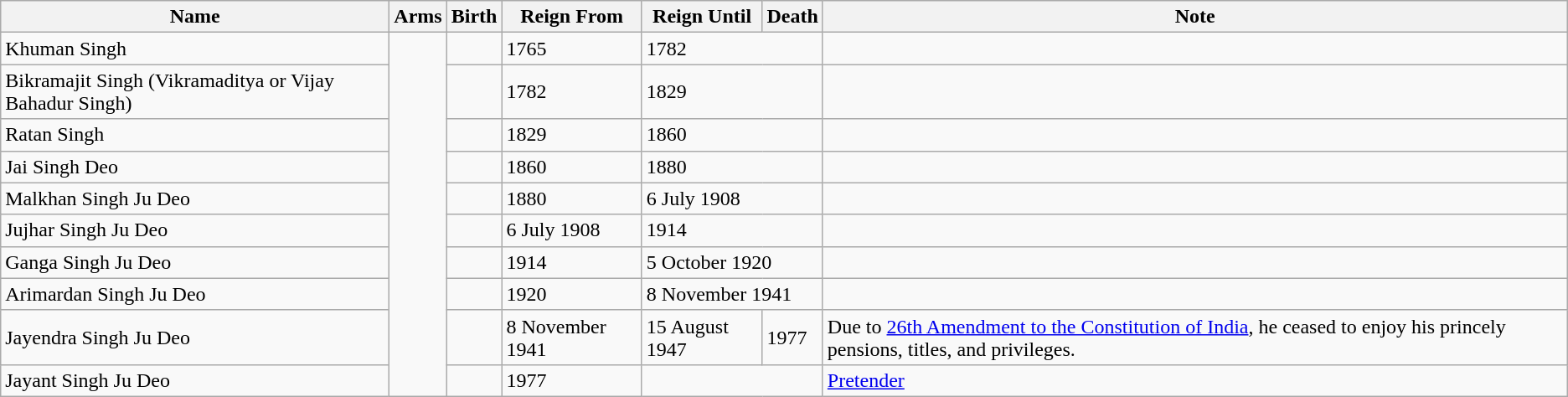<table class="wikitable">
<tr>
<th><strong>Name</strong></th>
<th><strong>Arms</strong></th>
<th><strong>Birth</strong></th>
<th>Reign From</th>
<th>Reign Until</th>
<th>Death</th>
<th>Note</th>
</tr>
<tr>
<td>Khuman Singh</td>
<td rowspan="10"></td>
<td></td>
<td>1765</td>
<td colspan="2">1782</td>
<td></td>
</tr>
<tr>
<td>Bikramajit Singh (Vikramaditya or Vijay Bahadur Singh)</td>
<td></td>
<td>1782</td>
<td colspan="2">1829</td>
<td></td>
</tr>
<tr>
<td>Ratan Singh</td>
<td></td>
<td>1829</td>
<td colspan="2">1860</td>
<td></td>
</tr>
<tr>
<td>Jai Singh Deo</td>
<td></td>
<td>1860</td>
<td colspan="2">1880</td>
<td></td>
</tr>
<tr>
<td>Malkhan Singh Ju Deo</td>
<td></td>
<td>1880</td>
<td colspan="2">6 July 1908</td>
<td></td>
</tr>
<tr>
<td>Jujhar Singh Ju Deo</td>
<td></td>
<td>6 July 1908</td>
<td colspan="2">1914</td>
<td></td>
</tr>
<tr>
<td>Ganga Singh Ju Deo</td>
<td></td>
<td>1914</td>
<td colspan="2">5 October 1920</td>
<td></td>
</tr>
<tr>
<td>Arimardan Singh Ju Deo</td>
<td></td>
<td>1920</td>
<td colspan="2">8 November 1941</td>
<td></td>
</tr>
<tr>
<td>Jayendra Singh Ju Deo</td>
<td></td>
<td>8 November 1941</td>
<td>15 August 1947</td>
<td>1977</td>
<td>Due to <a href='#'>26th Amendment to the Constitution of India</a>, he ceased to enjoy his princely pensions, titles, and privileges.</td>
</tr>
<tr>
<td>Jayant Singh Ju Deo</td>
<td></td>
<td>1977</td>
<td colspan="2"></td>
<td><a href='#'>Pretender</a></td>
</tr>
</table>
